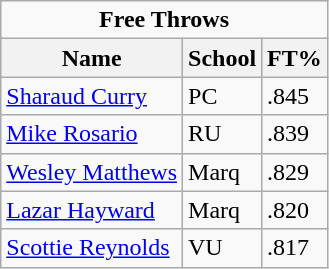<table class="wikitable">
<tr>
<td colspan=3 style="text-align:center;"><strong>Free Throws</strong></td>
</tr>
<tr>
<th>Name</th>
<th>School</th>
<th>FT%</th>
</tr>
<tr>
<td><a href='#'>Sharaud Curry</a></td>
<td>PC</td>
<td>.845</td>
</tr>
<tr>
<td><a href='#'>Mike Rosario</a></td>
<td>RU</td>
<td>.839</td>
</tr>
<tr>
<td><a href='#'>Wesley Matthews</a></td>
<td>Marq</td>
<td>.829</td>
</tr>
<tr>
<td><a href='#'>Lazar Hayward</a></td>
<td>Marq</td>
<td>.820</td>
</tr>
<tr>
<td><a href='#'>Scottie Reynolds</a></td>
<td>VU</td>
<td>.817</td>
</tr>
</table>
